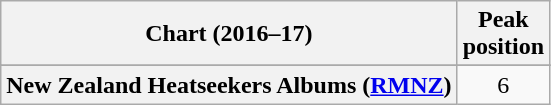<table class="wikitable sortable plainrowheaders" style="text-align:center">
<tr>
<th scope="col">Chart (2016–17)</th>
<th scope="col">Peak<br> position</th>
</tr>
<tr>
</tr>
<tr>
<th scope="row">New Zealand Heatseekers Albums (<a href='#'>RMNZ</a>)</th>
<td>6</td>
</tr>
</table>
